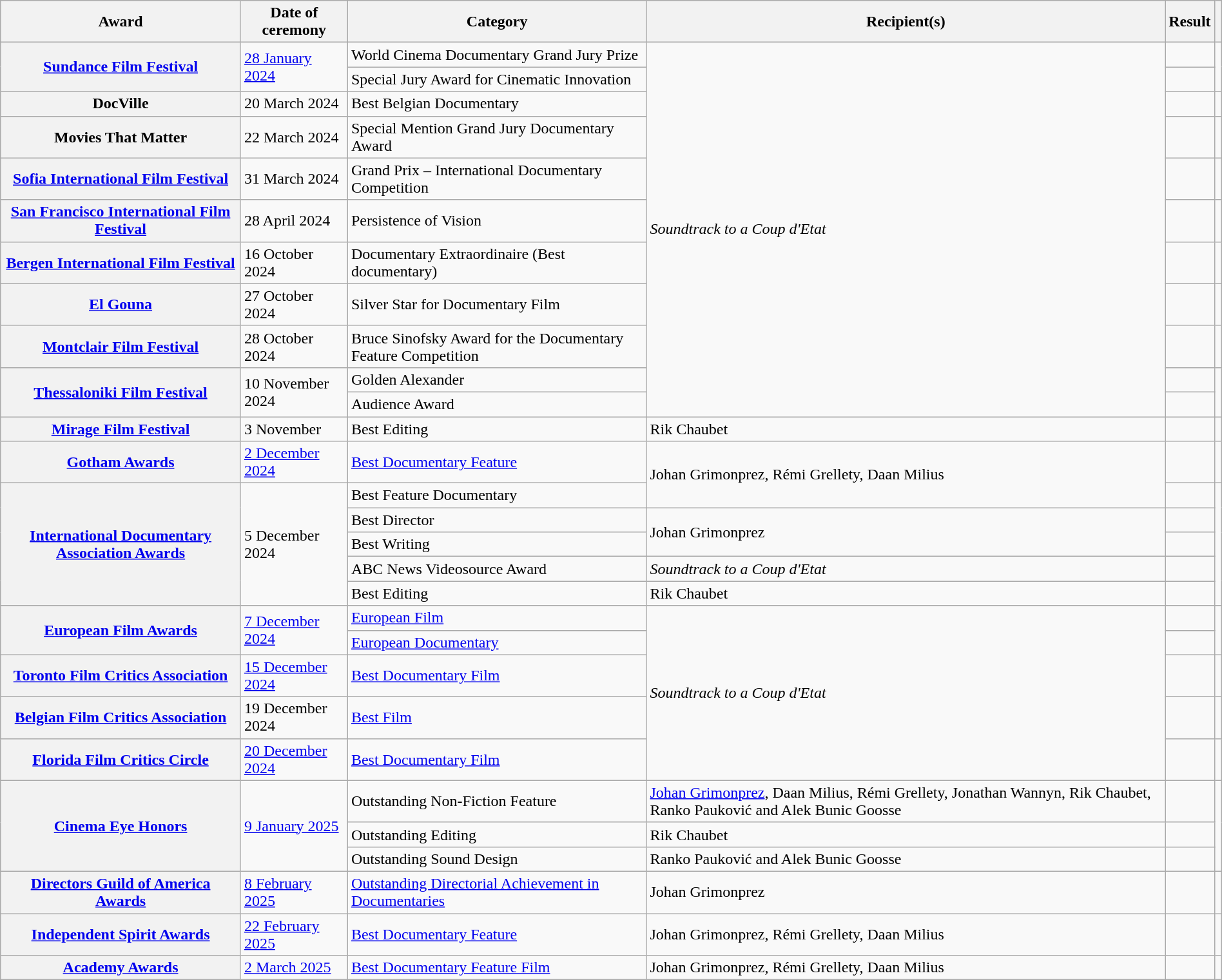<table class="wikitable sortable plainrowheaders" style="width: 100%;">
<tr>
<th scope="col">Award</th>
<th scope="col">Date of ceremony</th>
<th scope="col">Category</th>
<th scope="col">Recipient(s)</th>
<th scope="col">Result</th>
<th scope="col" class="unsortable"></th>
</tr>
<tr>
<th scope="row" rowspan="2"><a href='#'>Sundance Film Festival</a></th>
<td rowspan="2"><a href='#'>28 January 2024</a></td>
<td>World Cinema Documentary Grand Jury Prize</td>
<td rowspan="11"><em>Soundtrack to a Coup d'Etat</em></td>
<td></td>
<td align="center" rowspan="2"></td>
</tr>
<tr>
<td>Special Jury Award for Cinematic Innovation</td>
<td></td>
</tr>
<tr>
<th scope="row">DocVille</th>
<td>20 March 2024</td>
<td>Best Belgian Documentary</td>
<td></td>
<td align="center"></td>
</tr>
<tr>
<th scope="row">Movies That Matter</th>
<td>22 March 2024</td>
<td>Special Mention Grand Jury Documentary Award</td>
<td></td>
<td align="center"></td>
</tr>
<tr>
<th scope="row"><a href='#'>Sofia International Film Festival</a></th>
<td>31 March 2024</td>
<td>Grand Prix – International Documentary Competition</td>
<td></td>
<td align="center"></td>
</tr>
<tr>
<th scope="row"><a href='#'>San Francisco International Film Festival</a></th>
<td>28 April 2024</td>
<td>Persistence of Vision</td>
<td></td>
<td align="center"></td>
</tr>
<tr>
<th scope="row"><a href='#'>Bergen International Film Festival</a></th>
<td>16 October 2024</td>
<td>Documentary Extraordinaire (Best documentary)</td>
<td></td>
<td align="center"></td>
</tr>
<tr>
<th scope="row"><a href='#'>El Gouna</a></th>
<td>27 October 2024</td>
<td>Silver Star for Documentary Film</td>
<td></td>
<td align="center"></td>
</tr>
<tr>
<th scope="row" align="center"><a href='#'>Montclair Film Festival</a></th>
<td>28 October 2024</td>
<td>Bruce Sinofsky Award for the Documentary Feature Competition</td>
<td></td>
<td align="center"></td>
</tr>
<tr>
<th scope="row" rowspan="2"><a href='#'>Thessaloniki Film Festival</a></th>
<td rowspan="2">10 November 2024</td>
<td>Golden Alexander</td>
<td></td>
<td rowspan="2" align="center"></td>
</tr>
<tr>
<td>Audience Award</td>
<td></td>
</tr>
<tr>
<th scope="row"><a href='#'>Mirage Film Festival</a></th>
<td>3 November</td>
<td>Best Editing</td>
<td>Rik Chaubet</td>
<td></td>
<td align="center"></td>
</tr>
<tr>
<th scope="row"><a href='#'>Gotham Awards</a></th>
<td><a href='#'>2 December 2024</a></td>
<td><a href='#'>Best Documentary Feature</a></td>
<td rowspan="2">Johan Grimonprez, Rémi Grellety, Daan Milius</td>
<td></td>
<td align="center"></td>
</tr>
<tr>
<th rowspan="5" scope="row"><a href='#'>International Documentary Association Awards</a></th>
<td rowspan="5">5 December 2024</td>
<td>Best Feature Documentary</td>
<td></td>
<td rowspan="5" align="center"></td>
</tr>
<tr>
<td>Best Director</td>
<td rowspan="2">Johan Grimonprez</td>
<td></td>
</tr>
<tr>
<td>Best Writing</td>
<td></td>
</tr>
<tr>
<td>ABC News Videosource Award</td>
<td><em>Soundtrack to a Coup d'Etat</em></td>
<td></td>
</tr>
<tr>
<td>Best Editing</td>
<td>Rik Chaubet</td>
<td></td>
</tr>
<tr>
<th scope="row" rowspan="2"><a href='#'>European Film Awards</a></th>
<td rowspan="2"><a href='#'>7 December 2024</a></td>
<td><a href='#'>European Film</a></td>
<td rowspan="5"><em>Soundtrack to a Coup d'Etat</em></td>
<td></td>
<td style="text-align:center" rowspan="2"></td>
</tr>
<tr>
<td><a href='#'>European Documentary</a></td>
<td></td>
</tr>
<tr>
<th scope="row" rowspan="1"><a href='#'>Toronto Film Critics Association</a></th>
<td rowspan="1"><a href='#'>15 December 2024</a></td>
<td><a href='#'>Best Documentary Film</a></td>
<td></td>
<td align="center" rowspan="1"></td>
</tr>
<tr>
<th scope="row"><a href='#'>Belgian Film Critics Association</a></th>
<td>19 December 2024</td>
<td><a href='#'>Best Film</a></td>
<td></td>
<td align="center"></td>
</tr>
<tr>
<th scope="row"><a href='#'>Florida Film Critics Circle</a></th>
<td><a href='#'>20 December 2024</a></td>
<td><a href='#'>Best Documentary Film</a></td>
<td></td>
<td align="center"></td>
</tr>
<tr>
<th scope="row" rowspan="3"><a href='#'>Cinema Eye Honors</a></th>
<td rowspan="3"><a href='#'>9 January 2025</a></td>
<td>Outstanding Non-Fiction Feature</td>
<td><a href='#'>Johan Grimonprez</a>, Daan Milius, Rémi Grellety, Jonathan Wannyn, Rik Chaubet, Ranko Pauković and Alek Bunic Goosse</td>
<td></td>
<td align="center" rowspan="3"></td>
</tr>
<tr>
<td>Outstanding Editing</td>
<td>Rik Chaubet</td>
<td></td>
</tr>
<tr>
<td>Outstanding Sound Design</td>
<td>Ranko Pauković and Alek Bunic Goosse</td>
<td></td>
</tr>
<tr>
<th scope="row"><a href='#'>Directors Guild of America Awards</a></th>
<td><a href='#'>8 February 2025</a></td>
<td><a href='#'>Outstanding Directorial Achievement in Documentaries</a></td>
<td>Johan Grimonprez</td>
<td></td>
<td align="center"></td>
</tr>
<tr>
<th scope="row"><a href='#'>Independent Spirit Awards</a></th>
<td><a href='#'>22 February 2025</a></td>
<td><a href='#'>Best Documentary Feature</a></td>
<td>Johan Grimonprez, Rémi Grellety, Daan Milius</td>
<td></td>
<td align="center"></td>
</tr>
<tr>
<th scope="row"><a href='#'>Academy Awards</a></th>
<td><a href='#'>2 March 2025</a></td>
<td><a href='#'>Best Documentary Feature Film</a></td>
<td>Johan Grimonprez, Rémi Grellety, Daan Milius</td>
<td></td>
<td></td>
</tr>
</table>
